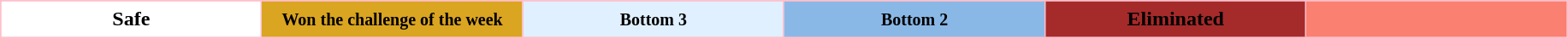<table border="3" cellpadding="5" style="background:pink; border:1px solid pink; border-collapse:collapse; margin:0 1em 1em 0; text-align:center;">
<tr>
<td style="background:white; width:15%;"><strong>Safe</strong></td>
<td style="background:goldenrod; width:15%;"><small><strong>Won the challenge of the week</strong></small></td>
<td style="background:#e0f0ff; width:15%;"><small><strong>Bottom 3</strong></small></td>
<td style="background:#8ab8e6; width:15%;"><small><strong>Bottom 2</strong></small></td>
<td style="background:brown; width:15%;"><strong>Eliminated</strong></td>
<td style="background:salmon; width:15%;"></td>
</tr>
</table>
